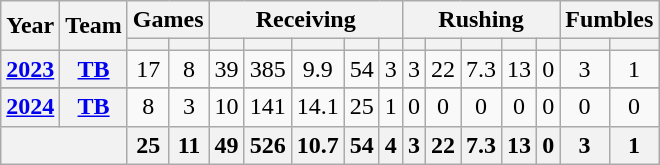<table class="wikitable" style="text-align:center;">
<tr>
<th rowspan="2">Year</th>
<th rowspan="2">Team</th>
<th colspan="2">Games</th>
<th colspan="5">Receiving</th>
<th colspan="5">Rushing</th>
<th colspan="2">Fumbles</th>
</tr>
<tr>
<th></th>
<th></th>
<th></th>
<th></th>
<th></th>
<th></th>
<th></th>
<th></th>
<th></th>
<th></th>
<th></th>
<th></th>
<th></th>
<th></th>
</tr>
<tr>
<th><a href='#'>2023</a></th>
<th><a href='#'>TB</a></th>
<td>17</td>
<td>8</td>
<td>39</td>
<td>385</td>
<td>9.9</td>
<td>54</td>
<td>3</td>
<td>3</td>
<td>22</td>
<td>7.3</td>
<td>13</td>
<td>0</td>
<td>3</td>
<td>1</td>
</tr>
<tr>
</tr>
<tr>
<th><a href='#'>2024</a></th>
<th><a href='#'>TB</a></th>
<td>8</td>
<td>3</td>
<td>10</td>
<td>141</td>
<td>14.1</td>
<td>25</td>
<td>1</td>
<td>0</td>
<td>0</td>
<td>0</td>
<td>0</td>
<td>0</td>
<td>0</td>
<td>0</td>
</tr>
<tr>
<th colspan="2"></th>
<th>25</th>
<th>11</th>
<th>49</th>
<th>526</th>
<th>10.7</th>
<th>54</th>
<th>4</th>
<th>3</th>
<th>22</th>
<th>7.3</th>
<th>13</th>
<th>0</th>
<th>3</th>
<th>1</th>
</tr>
</table>
